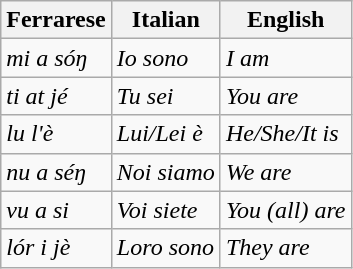<table class="wikitable">
<tr>
<th>Ferrarese</th>
<th>Italian</th>
<th>English</th>
</tr>
<tr>
<td><em>mi a sóŋ</em></td>
<td><em>Io sono</em></td>
<td><em>I am</em></td>
</tr>
<tr>
<td><em>ti at jé</em></td>
<td><em>Tu sei</em></td>
<td><em>You are</em></td>
</tr>
<tr>
<td><em>lu l'è</em></td>
<td><em>Lui/Lei è</em></td>
<td><em>He/She/It is</em></td>
</tr>
<tr>
<td><em>nu a séŋ</em></td>
<td><em>Noi siamo</em></td>
<td><em>We are</em></td>
</tr>
<tr>
<td><em>vu a si</em></td>
<td><em>Voi siete</em></td>
<td><em>You (all) are</em></td>
</tr>
<tr>
<td><em>lór i jè</em></td>
<td><em>Loro sono</em></td>
<td><em>They are</em></td>
</tr>
</table>
